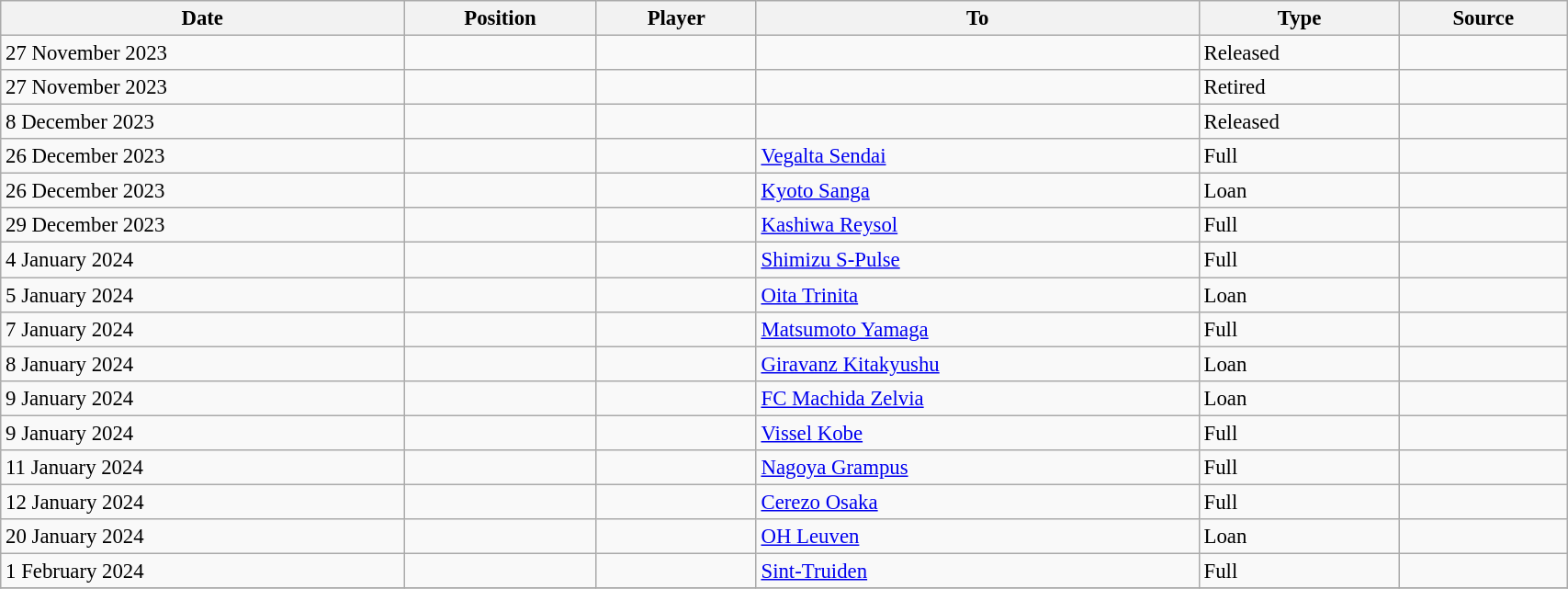<table class="wikitable sortable" style="width:90%; text-align:center; font-size:95%; text-align:left;">
<tr>
<th>Date</th>
<th>Position</th>
<th>Player</th>
<th>To</th>
<th>Type</th>
<th>Source</th>
</tr>
<tr>
<td>27 November 2023</td>
<td></td>
<td></td>
<td></td>
<td>Released</td>
<td></td>
</tr>
<tr>
<td>27 November 2023</td>
<td></td>
<td></td>
<td></td>
<td>Retired</td>
<td></td>
</tr>
<tr>
<td>8 December 2023</td>
<td></td>
<td></td>
<td></td>
<td>Released</td>
<td></td>
</tr>
<tr>
<td>26 December 2023</td>
<td></td>
<td></td>
<td> <a href='#'>Vegalta Sendai</a></td>
<td>Full</td>
<td></td>
</tr>
<tr>
<td>26 December 2023</td>
<td></td>
<td></td>
<td> <a href='#'>Kyoto Sanga</a></td>
<td>Loan</td>
<td></td>
</tr>
<tr>
<td>29 December 2023</td>
<td></td>
<td></td>
<td> <a href='#'>Kashiwa Reysol</a></td>
<td>Full</td>
<td></td>
</tr>
<tr>
<td>4 January 2024</td>
<td></td>
<td></td>
<td> <a href='#'>Shimizu S-Pulse</a></td>
<td>Full</td>
<td></td>
</tr>
<tr>
<td>5 January 2024</td>
<td></td>
<td></td>
<td> <a href='#'>Oita Trinita</a></td>
<td>Loan</td>
<td></td>
</tr>
<tr>
<td>7 January 2024</td>
<td></td>
<td></td>
<td> <a href='#'>Matsumoto Yamaga</a></td>
<td>Full</td>
<td></td>
</tr>
<tr>
<td>8 January 2024</td>
<td></td>
<td></td>
<td> <a href='#'>Giravanz Kitakyushu</a></td>
<td>Loan</td>
<td></td>
</tr>
<tr>
<td>9 January 2024</td>
<td></td>
<td></td>
<td> <a href='#'>FC Machida Zelvia</a></td>
<td>Loan</td>
<td></td>
</tr>
<tr>
<td>9 January 2024</td>
<td></td>
<td></td>
<td> <a href='#'>Vissel Kobe</a></td>
<td>Full</td>
<td></td>
</tr>
<tr>
<td>11 January 2024</td>
<td></td>
<td></td>
<td> <a href='#'>Nagoya Grampus</a></td>
<td>Full</td>
<td></td>
</tr>
<tr>
<td>12 January 2024</td>
<td></td>
<td></td>
<td> <a href='#'>Cerezo Osaka</a></td>
<td>Full</td>
<td></td>
</tr>
<tr>
<td>20 January 2024</td>
<td></td>
<td></td>
<td> <a href='#'>OH Leuven</a></td>
<td>Loan</td>
<td></td>
</tr>
<tr>
<td>1 February 2024</td>
<td></td>
<td></td>
<td> <a href='#'>Sint-Truiden</a></td>
<td>Full</td>
<td></td>
</tr>
<tr>
</tr>
</table>
